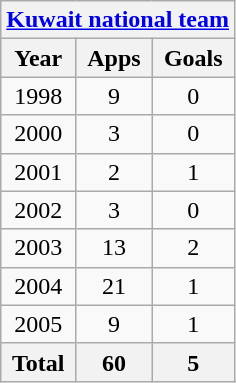<table class="wikitable" style="text-align:center">
<tr>
<th colspan=3><a href='#'>Kuwait national team</a></th>
</tr>
<tr>
<th>Year</th>
<th>Apps</th>
<th>Goals</th>
</tr>
<tr>
<td>1998</td>
<td>9</td>
<td>0</td>
</tr>
<tr>
<td>2000</td>
<td>3</td>
<td>0</td>
</tr>
<tr>
<td>2001</td>
<td>2</td>
<td>1</td>
</tr>
<tr>
<td>2002</td>
<td>3</td>
<td>0</td>
</tr>
<tr>
<td>2003</td>
<td>13</td>
<td>2</td>
</tr>
<tr>
<td>2004</td>
<td>21</td>
<td>1</td>
</tr>
<tr>
<td>2005</td>
<td>9</td>
<td>1</td>
</tr>
<tr>
<th>Total</th>
<th>60</th>
<th>5</th>
</tr>
</table>
